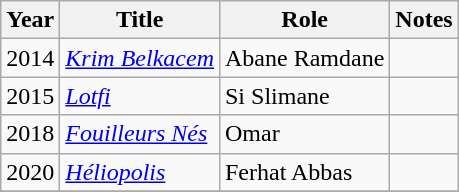<table class="wikitable sortable">
<tr>
<th>Year</th>
<th>Title</th>
<th class="unsortable">Role</th>
<th class="unsortable">Notes</th>
</tr>
<tr>
<td>2014</td>
<td><em><a href='#'>Krim Belkacem</a></em></td>
<td>Abane Ramdane</td>
<td></td>
</tr>
<tr>
<td>2015</td>
<td><em><a href='#'>Lotfi</a></em></td>
<td>Si Slimane</td>
<td></td>
</tr>
<tr>
<td>2018</td>
<td><em><a href='#'>Fouilleurs Nés</a></em></td>
<td>Omar</td>
<td></td>
</tr>
<tr>
<td>2020</td>
<td><em><a href='#'>Héliopolis</a></em></td>
<td>Ferhat Abbas</td>
<td></td>
</tr>
<tr>
</tr>
</table>
